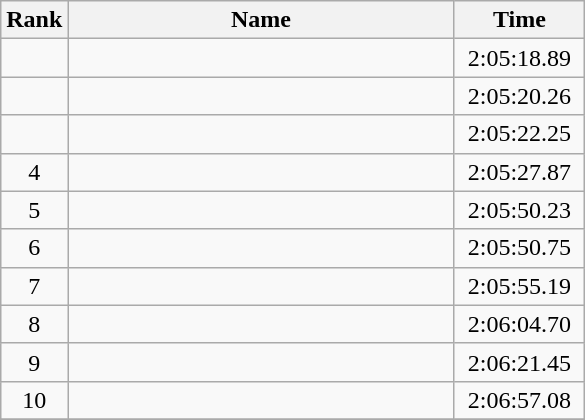<table class="wikitable" style="text-align:center">
<tr>
<th>Rank</th>
<th width=250>Name</th>
<th width=80>Time</th>
</tr>
<tr>
<td></td>
<td align=left></td>
<td>2:05:18.89</td>
</tr>
<tr>
<td></td>
<td align=left></td>
<td>2:05:20.26</td>
</tr>
<tr>
<td></td>
<td align=left></td>
<td>2:05:22.25</td>
</tr>
<tr>
<td>4</td>
<td align=left></td>
<td>2:05:27.87</td>
</tr>
<tr>
<td>5</td>
<td align=left></td>
<td>2:05:50.23</td>
</tr>
<tr>
<td>6</td>
<td align=left></td>
<td>2:05:50.75</td>
</tr>
<tr>
<td>7</td>
<td align=left></td>
<td>2:05:55.19</td>
</tr>
<tr>
<td>8</td>
<td align=left></td>
<td>2:06:04.70</td>
</tr>
<tr>
<td>9</td>
<td align=left></td>
<td>2:06:21.45</td>
</tr>
<tr>
<td>10</td>
<td align=left></td>
<td>2:06:57.08</td>
</tr>
<tr>
</tr>
</table>
